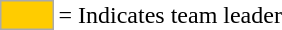<table>
<tr>
<td style="background:#fc0; border:1px solid #aaa; width:2em;"></td>
<td>= Indicates team leader</td>
</tr>
</table>
